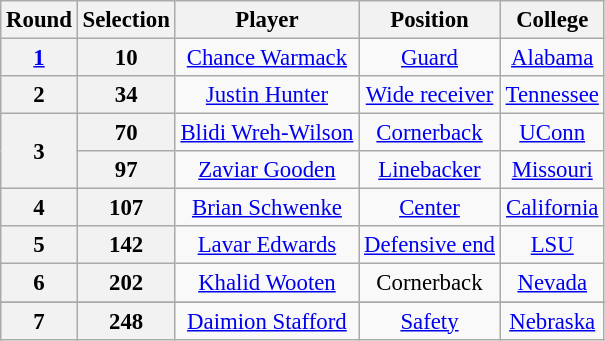<table class="wikitable" style="font-size: 95%; text-align: center;">
<tr>
<th>Round</th>
<th>Selection</th>
<th>Player</th>
<th>Position</th>
<th>College</th>
</tr>
<tr>
<th><a href='#'>1</a></th>
<th>10</th>
<td><a href='#'>Chance Warmack</a></td>
<td><a href='#'>Guard</a></td>
<td><a href='#'>Alabama</a></td>
</tr>
<tr>
<th>2</th>
<th>34</th>
<td><a href='#'>Justin Hunter</a></td>
<td><a href='#'>Wide receiver</a></td>
<td><a href='#'>Tennessee</a></td>
</tr>
<tr>
<th rowspan="2">3</th>
<th>70</th>
<td><a href='#'>Blidi Wreh-Wilson</a></td>
<td><a href='#'>Cornerback</a></td>
<td><a href='#'>UConn</a></td>
</tr>
<tr>
<th>97</th>
<td><a href='#'>Zaviar Gooden</a></td>
<td><a href='#'>Linebacker</a></td>
<td><a href='#'>Missouri</a></td>
</tr>
<tr>
<th>4</th>
<th>107</th>
<td><a href='#'>Brian Schwenke</a></td>
<td><a href='#'>Center</a></td>
<td><a href='#'>California</a></td>
</tr>
<tr>
<th>5</th>
<th>142</th>
<td><a href='#'>Lavar Edwards</a></td>
<td><a href='#'>Defensive end</a></td>
<td><a href='#'>LSU</a></td>
</tr>
<tr>
<th>6</th>
<th>202</th>
<td><a href='#'>Khalid Wooten</a></td>
<td>Cornerback</td>
<td><a href='#'>Nevada</a></td>
</tr>
<tr>
</tr>
<tr>
<th>7</th>
<th>248</th>
<td><a href='#'>Daimion Stafford</a></td>
<td><a href='#'>Safety</a></td>
<td><a href='#'>Nebraska</a></td>
</tr>
</table>
